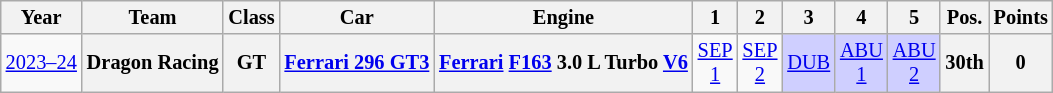<table class="wikitable" style="text-align:center; font-size:85%">
<tr>
<th>Year</th>
<th>Team</th>
<th>Class</th>
<th>Car</th>
<th>Engine</th>
<th>1</th>
<th>2</th>
<th>3</th>
<th>4</th>
<th>5</th>
<th>Pos.</th>
<th>Points</th>
</tr>
<tr>
<td><a href='#'>2023–24</a></td>
<th>Dragon Racing</th>
<th>GT</th>
<th><a href='#'>Ferrari 296 GT3</a></th>
<th><a href='#'>Ferrari</a> <a href='#'>F163</a> 3.0 L Turbo <a href='#'>V6</a></th>
<td style="background:#;"><a href='#'>SEP<br>1</a></td>
<td style="background:#;"><a href='#'>SEP<br>2</a></td>
<td style="background:#CFCFFF;"><a href='#'>DUB</a><br></td>
<td style="background:#CFCFFF;"><a href='#'>ABU<br>1</a><br></td>
<td style="background:#CFCFFF;"><a href='#'>ABU<br>2</a><br></td>
<th>30th</th>
<th>0</th>
</tr>
</table>
